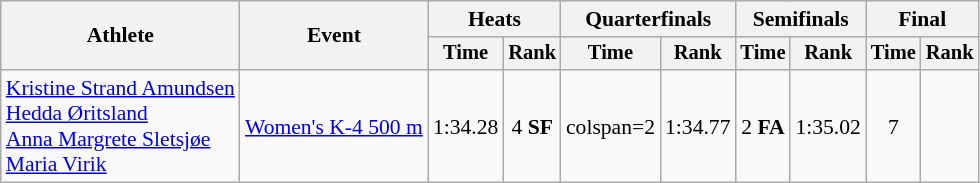<table class=wikitable style="font-size:90%">
<tr>
<th rowspan="2">Athlete</th>
<th rowspan="2">Event</th>
<th colspan=2>Heats</th>
<th colspan=2>Quarterfinals</th>
<th colspan=2>Semifinals</th>
<th colspan=2>Final</th>
</tr>
<tr style="font-size:95%">
<th>Time</th>
<th>Rank</th>
<th>Time</th>
<th>Rank</th>
<th>Time</th>
<th>Rank</th>
<th>Time</th>
<th>Rank</th>
</tr>
<tr align=center>
<td align=left><a href='#'>Kristine Strand Amundsen</a><br><a href='#'>Hedda Øritsland</a><br><a href='#'>Anna Margrete Sletsjøe</a><br><a href='#'>Maria Virik</a></td>
<td align=left><a href='#'>Women's K-4 500 m</a></td>
<td>1:34.28</td>
<td>4 <strong>SF</strong></td>
<td>colspan=2  </td>
<td>1:34.77</td>
<td>2 <strong>FA</strong></td>
<td>1:35.02</td>
<td>7</td>
</tr>
</table>
